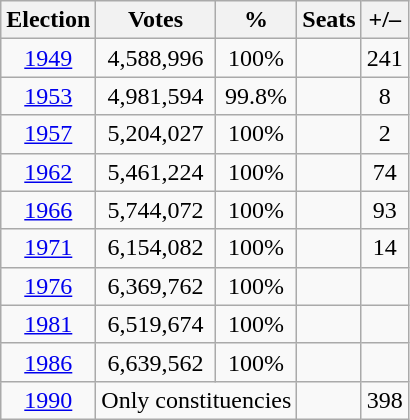<table class=wikitable style=text-align:center>
<tr>
<th>Election</th>
<th><strong>Votes</strong></th>
<th><strong>%</strong></th>
<th>Seats</th>
<th><strong>+/–</strong></th>
</tr>
<tr>
<td><a href='#'>1949</a></td>
<td>4,588,996</td>
<td>100%</td>
<td></td>
<td> 241</td>
</tr>
<tr>
<td><a href='#'>1953</a></td>
<td>4,981,594</td>
<td>99.8%</td>
<td></td>
<td> 8</td>
</tr>
<tr>
<td><a href='#'>1957</a></td>
<td>5,204,027</td>
<td>100%</td>
<td></td>
<td> 2</td>
</tr>
<tr>
<td><a href='#'>1962</a></td>
<td>5,461,224</td>
<td>100%</td>
<td></td>
<td> 74</td>
</tr>
<tr>
<td><a href='#'>1966</a></td>
<td>5,744,072</td>
<td>100%</td>
<td></td>
<td> 93</td>
</tr>
<tr>
<td><a href='#'>1971</a></td>
<td>6,154,082</td>
<td>100%</td>
<td></td>
<td> 14</td>
</tr>
<tr>
<td><a href='#'>1976</a></td>
<td>6,369,762</td>
<td>100%</td>
<td></td>
<td></td>
</tr>
<tr>
<td><a href='#'>1981</a></td>
<td>6,519,674</td>
<td>100%</td>
<td></td>
<td></td>
</tr>
<tr>
<td><a href='#'>1986</a></td>
<td>6,639,562</td>
<td>100%</td>
<td></td>
<td></td>
</tr>
<tr>
<td><a href='#'>1990</a></td>
<td colspan="2">Only constituencies</td>
<td></td>
<td> 398</td>
</tr>
</table>
